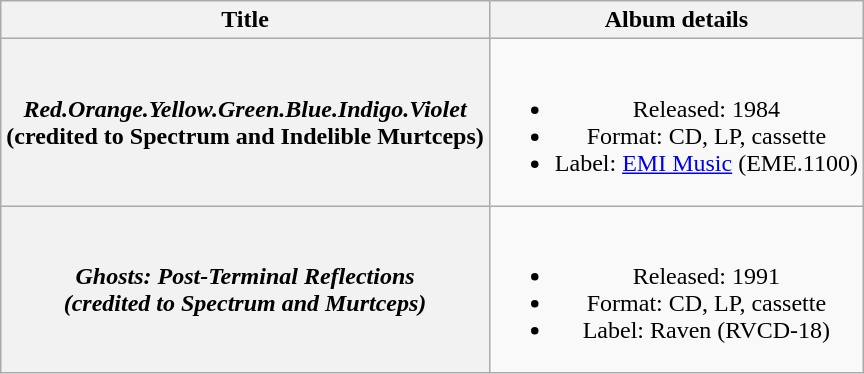<table class="wikitable plainrowheaders" style="text-align:center;" border="1">
<tr>
<th>Title</th>
<th>Album details</th>
</tr>
<tr>
<th scope="row"><em>Red.Orange.Yellow.Green.Blue.Indigo.Violet</em> <br> (credited to Spectrum and Indelible Murtceps)</th>
<td><br><ul><li>Released: 1984</li><li>Format: CD, LP, cassette</li><li>Label: <a href='#'>EMI Music</a> (EME.1100)</li></ul></td>
</tr>
<tr>
<th scope="row"><em>Ghosts: Post-Terminal Reflections<strong> <br> (credited to Spectrum and Murtceps)</th>
<td><br><ul><li>Released: 1991</li><li>Format: CD, LP, cassette</li><li>Label: Raven (RVCD-18)</li></ul></td>
</tr>
</table>
